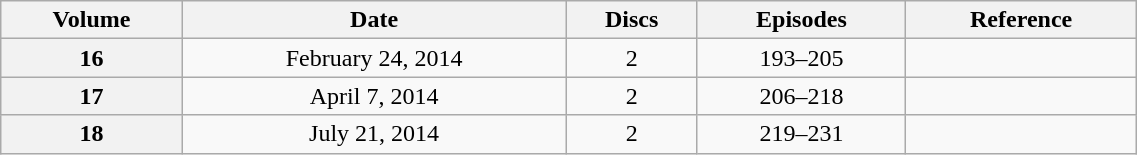<table class="wikitable" style="text-align: center; width: 60%;">
<tr>
<th scope="col" 175px;>Volume</th>
<th scope="col" 125px;>Date</th>
<th scope="col">Discs</th>
<th scope="col">Episodes</th>
<th scope="col">Reference</th>
</tr>
<tr>
<th scope="row">16</th>
<td>February 24, 2014</td>
<td>2</td>
<td>193–205</td>
<td></td>
</tr>
<tr>
<th scope="row">17</th>
<td>April 7, 2014</td>
<td>2</td>
<td>206–218</td>
<td></td>
</tr>
<tr>
<th scope="row">18</th>
<td>July 21, 2014</td>
<td>2</td>
<td>219–231</td>
<td></td>
</tr>
</table>
